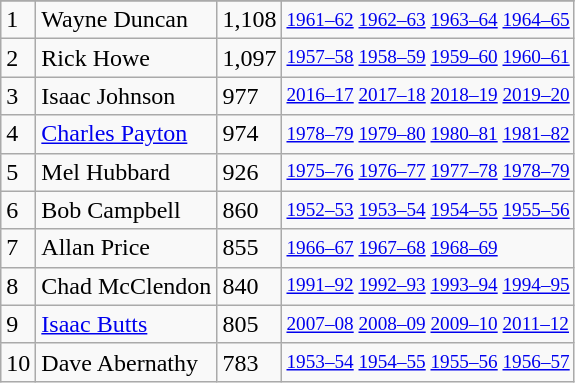<table class="wikitable">
<tr>
</tr>
<tr>
<td>1</td>
<td>Wayne Duncan</td>
<td>1,108</td>
<td style="font-size:80%;"><a href='#'>1961–62</a> <a href='#'>1962–63</a> <a href='#'>1963–64</a> <a href='#'>1964–65</a></td>
</tr>
<tr>
<td>2</td>
<td>Rick Howe</td>
<td>1,097</td>
<td style="font-size:80%;"><a href='#'>1957–58</a> <a href='#'>1958–59</a> <a href='#'>1959–60</a> <a href='#'>1960–61</a></td>
</tr>
<tr>
<td>3</td>
<td>Isaac Johnson</td>
<td>977</td>
<td style="font-size:80%;"><a href='#'>2016–17</a> <a href='#'>2017–18</a> <a href='#'>2018–19</a> <a href='#'>2019–20</a></td>
</tr>
<tr>
<td>4</td>
<td><a href='#'>Charles Payton</a></td>
<td>974</td>
<td style="font-size:80%;"><a href='#'>1978–79</a> <a href='#'>1979–80</a> <a href='#'>1980–81</a> <a href='#'>1981–82</a></td>
</tr>
<tr>
<td>5</td>
<td>Mel Hubbard</td>
<td>926</td>
<td style="font-size:80%;"><a href='#'>1975–76</a> <a href='#'>1976–77</a> <a href='#'>1977–78</a> <a href='#'>1978–79</a></td>
</tr>
<tr>
<td>6</td>
<td>Bob Campbell</td>
<td>860</td>
<td style="font-size:80%;"><a href='#'>1952–53</a> <a href='#'>1953–54</a> <a href='#'>1954–55</a> <a href='#'>1955–56</a></td>
</tr>
<tr>
<td>7</td>
<td>Allan Price</td>
<td>855</td>
<td style="font-size:80%;"><a href='#'>1966–67</a> <a href='#'>1967–68</a> <a href='#'>1968–69</a></td>
</tr>
<tr>
<td>8</td>
<td>Chad McClendon</td>
<td>840</td>
<td style="font-size:80%;"><a href='#'>1991–92</a> <a href='#'>1992–93</a> <a href='#'>1993–94</a> <a href='#'>1994–95</a></td>
</tr>
<tr>
<td>9</td>
<td><a href='#'>Isaac Butts</a></td>
<td>805</td>
<td style="font-size:80%;"><a href='#'>2007–08</a> <a href='#'>2008–09</a> <a href='#'>2009–10</a> <a href='#'>2011–12</a></td>
</tr>
<tr>
<td>10</td>
<td>Dave Abernathy</td>
<td>783</td>
<td style="font-size:80%;"><a href='#'>1953–54</a> <a href='#'>1954–55</a> <a href='#'>1955–56</a> <a href='#'>1956–57</a></td>
</tr>
</table>
